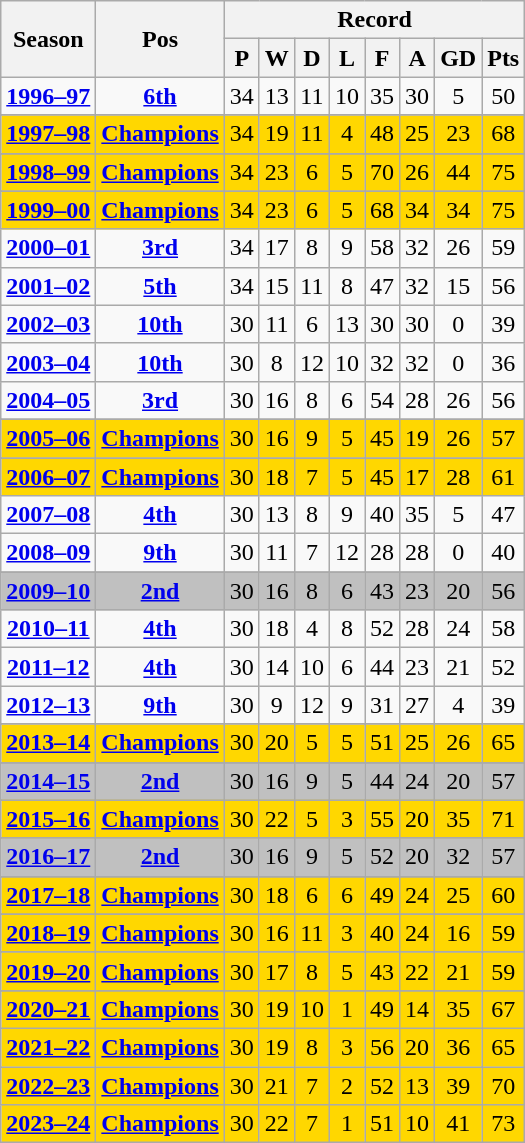<table Class="wikitable" style="text-align: center;">
<tr>
<th rowspan="2">Season</th>
<th rowspan="2">Pos</th>
<th colspan="9">Record</th>
</tr>
<tr>
<th>P</th>
<th>W</th>
<th>D</th>
<th>L</th>
<th>F</th>
<th>A</th>
<th>GD</th>
<th>Pts</th>
</tr>
<tr>
<td><strong><a href='#'>1996–97</a></strong></td>
<td><strong><a href='#'>6th</a></strong></td>
<td>34</td>
<td>13</td>
<td>11</td>
<td>10</td>
<td>35</td>
<td>30</td>
<td>5</td>
<td>50</td>
</tr>
<tr>
</tr>
<tr style="background:gold;">
<td><strong><a href='#'>1997–98</a></strong></td>
<td><strong><a href='#'>Champions</a></strong></td>
<td>34</td>
<td>19</td>
<td>11</td>
<td>4</td>
<td>48</td>
<td>25</td>
<td>23</td>
<td>68</td>
</tr>
<tr>
</tr>
<tr style="background:gold;">
<td><strong><a href='#'>1998–99</a></strong></td>
<td><strong><a href='#'>Champions</a></strong></td>
<td>34</td>
<td>23</td>
<td>6</td>
<td>5</td>
<td>70</td>
<td>26</td>
<td>44</td>
<td>75</td>
</tr>
<tr>
</tr>
<tr style="background:gold;">
<td><strong><a href='#'>1999–00</a></strong></td>
<td><strong><a href='#'>Champions</a></strong></td>
<td>34</td>
<td>23</td>
<td>6</td>
<td>5</td>
<td>68</td>
<td>34</td>
<td>34</td>
<td>75</td>
</tr>
<tr>
<td><strong><a href='#'>2000–01</a></strong></td>
<td><strong><a href='#'>3rd</a></strong></td>
<td>34</td>
<td>17</td>
<td>8</td>
<td>9</td>
<td>58</td>
<td>32</td>
<td>26</td>
<td>59</td>
</tr>
<tr>
<td><strong><a href='#'>2001–02</a></strong></td>
<td><strong><a href='#'>5th</a></strong></td>
<td>34</td>
<td>15</td>
<td>11</td>
<td>8</td>
<td>47</td>
<td>32</td>
<td>15</td>
<td>56</td>
</tr>
<tr>
<td><strong><a href='#'>2002–03</a></strong></td>
<td><strong><a href='#'>10th</a></strong></td>
<td>30</td>
<td>11</td>
<td>6</td>
<td>13</td>
<td>30</td>
<td>30</td>
<td>0</td>
<td>39</td>
</tr>
<tr>
<td><strong><a href='#'>2003–04</a></strong></td>
<td><strong><a href='#'>10th</a></strong></td>
<td>30</td>
<td>8</td>
<td>12</td>
<td>10</td>
<td>32</td>
<td>32</td>
<td>0</td>
<td>36</td>
</tr>
<tr>
<td><strong><a href='#'>2004–05</a></strong></td>
<td><strong><a href='#'>3rd</a></strong></td>
<td>30</td>
<td>16</td>
<td>8</td>
<td>6</td>
<td>54</td>
<td>28</td>
<td>26</td>
<td>56</td>
</tr>
<tr>
</tr>
<tr style="background:gold;">
<td><strong><a href='#'>2005–06</a></strong></td>
<td><strong><a href='#'>Champions</a></strong></td>
<td>30</td>
<td>16</td>
<td>9</td>
<td>5</td>
<td>45</td>
<td>19</td>
<td>26</td>
<td>57</td>
</tr>
<tr>
</tr>
<tr style="background:gold;">
<td><strong><a href='#'>2006–07</a></strong></td>
<td><strong><a href='#'>Champions</a></strong></td>
<td>30</td>
<td>18</td>
<td>7</td>
<td>5</td>
<td>45</td>
<td>17</td>
<td>28</td>
<td>61</td>
</tr>
<tr>
<td><strong><a href='#'>2007–08</a></strong></td>
<td><strong><a href='#'>4th</a></strong></td>
<td>30</td>
<td>13</td>
<td>8</td>
<td>9</td>
<td>40</td>
<td>35</td>
<td>5</td>
<td>47</td>
</tr>
<tr>
<td><strong><a href='#'>2008–09</a></strong></td>
<td><strong><a href='#'>9th</a></strong></td>
<td>30</td>
<td>11</td>
<td>7</td>
<td>12</td>
<td>28</td>
<td>28</td>
<td>0</td>
<td>40</td>
</tr>
<tr>
</tr>
<tr style="background:silver;">
<td><strong><a href='#'>2009–10</a></strong></td>
<td><strong><a href='#'>2nd</a></strong></td>
<td>30</td>
<td>16</td>
<td>8</td>
<td>6</td>
<td>43</td>
<td>23</td>
<td>20</td>
<td>56</td>
</tr>
<tr>
<td><strong><a href='#'>2010–11</a></strong></td>
<td><strong><a href='#'>4th</a></strong></td>
<td>30</td>
<td>18</td>
<td>4</td>
<td>8</td>
<td>52</td>
<td>28</td>
<td>24</td>
<td>58</td>
</tr>
<tr>
<td><strong><a href='#'>2011–12</a></strong></td>
<td><strong><a href='#'>4th</a></strong></td>
<td>30</td>
<td>14</td>
<td>10</td>
<td>6</td>
<td>44</td>
<td>23</td>
<td>21</td>
<td>52</td>
</tr>
<tr>
<td><strong><a href='#'>2012–13</a></strong></td>
<td><strong><a href='#'>9th</a></strong></td>
<td>30</td>
<td>9</td>
<td>12</td>
<td>9</td>
<td>31</td>
<td>27</td>
<td>4</td>
<td>39</td>
</tr>
<tr>
</tr>
<tr style="background:gold;">
<td><strong><a href='#'>2013–14</a></strong></td>
<td><strong><a href='#'>Champions</a></strong></td>
<td>30</td>
<td>20</td>
<td>5</td>
<td>5</td>
<td>51</td>
<td>25</td>
<td>26</td>
<td>65</td>
</tr>
<tr>
</tr>
<tr style="background:silver;">
<td><strong><a href='#'>2014–15</a></strong></td>
<td><strong><a href='#'>2nd</a></strong></td>
<td>30</td>
<td>16</td>
<td>9</td>
<td>5</td>
<td>44</td>
<td>24</td>
<td>20</td>
<td>57</td>
</tr>
<tr>
</tr>
<tr style="background:gold;">
<td><strong><a href='#'>2015–16</a></strong></td>
<td><strong><a href='#'>Champions</a></strong></td>
<td>30</td>
<td>22</td>
<td>5</td>
<td>3</td>
<td>55</td>
<td>20</td>
<td>35</td>
<td>71</td>
</tr>
<tr>
</tr>
<tr style="background:silver;">
<td><strong><a href='#'>2016–17</a></strong></td>
<td><strong><a href='#'>2nd</a></strong></td>
<td>30</td>
<td>16</td>
<td>9</td>
<td>5</td>
<td>52</td>
<td>20</td>
<td>32</td>
<td>57</td>
</tr>
<tr>
</tr>
<tr style="background:gold;">
<td><strong><a href='#'>2017–18</a></strong></td>
<td><strong><a href='#'>Champions</a></strong></td>
<td>30</td>
<td>18</td>
<td>6</td>
<td>6</td>
<td>49</td>
<td>24</td>
<td>25</td>
<td>60</td>
</tr>
<tr>
</tr>
<tr style="background:Gold;">
<td><strong><a href='#'>2018–19</a></strong></td>
<td><strong><a href='#'>Champions</a></strong></td>
<td>30</td>
<td>16</td>
<td>11</td>
<td>3</td>
<td>40</td>
<td>24</td>
<td>16</td>
<td>59</td>
</tr>
<tr>
</tr>
<tr style="background:Gold;">
<td><strong><a href='#'>2019–20</a></strong></td>
<td><strong><a href='#'>Champions</a></strong></td>
<td>30</td>
<td>17</td>
<td>8</td>
<td>5</td>
<td>43</td>
<td>22</td>
<td>21</td>
<td>59</td>
</tr>
<tr>
</tr>
<tr style="background:Gold;">
<td><strong><a href='#'>2020–21</a></strong></td>
<td><strong><a href='#'>Champions</a></strong></td>
<td>30</td>
<td>19</td>
<td>10</td>
<td>1</td>
<td>49</td>
<td>14</td>
<td>35</td>
<td>67</td>
</tr>
<tr style="background:Gold;">
<td><strong><a href='#'>2021–22</a></strong></td>
<td><strong><a href='#'>Champions</a></strong></td>
<td>30</td>
<td>19</td>
<td>8</td>
<td>3</td>
<td>56</td>
<td>20</td>
<td>36</td>
<td>65</td>
</tr>
<tr style="background:Gold;">
<td><strong><a href='#'>2022–23</a></strong></td>
<td><strong><a href='#'>Champions</a></strong></td>
<td>30</td>
<td>21</td>
<td>7</td>
<td>2</td>
<td>52</td>
<td>13</td>
<td>39</td>
<td>70</td>
</tr>
<tr style="background:Gold;">
<td><strong><a href='#'>2023–24</a></strong></td>
<td><strong><a href='#'>Champions</a></strong></td>
<td>30</td>
<td>22</td>
<td>7</td>
<td>1</td>
<td>51</td>
<td>10</td>
<td>41</td>
<td>73</td>
</tr>
</table>
